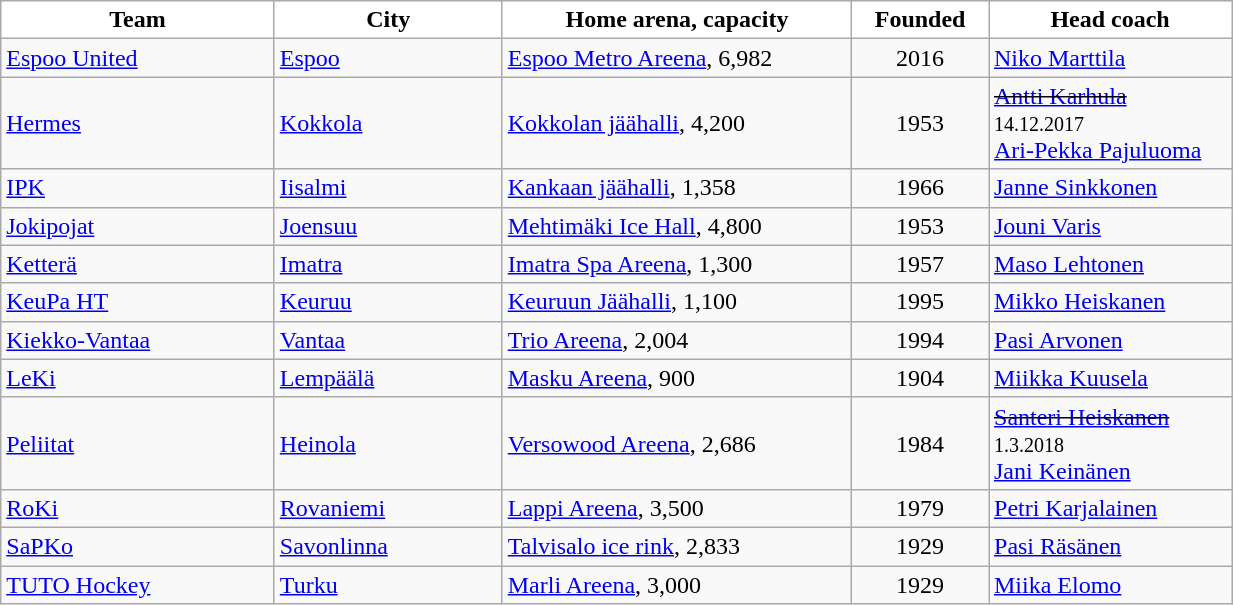<table class="wikitable sortable" style="width:65%; text-align:left">
<tr>
<th style="background:white; width:18%">Team</th>
<th style="background:white; width:15%">City</th>
<th style="background:white; width:23%">Home arena, capacity</th>
<th style="background:white; width:9%">Founded</th>
<th style="background:white; width:16%">Head coach</th>
</tr>
<tr>
<td><a href='#'>Espoo United</a></td>
<td><a href='#'>Espoo</a></td>
<td><a href='#'>Espoo Metro Areena</a>, 6,982</td>
<td align=center>2016</td>
<td> <a href='#'>Niko Marttila</a></td>
</tr>
<tr>
<td><a href='#'>Hermes</a></td>
<td><a href='#'>Kokkola</a></td>
<td><a href='#'>Kokkolan jäähalli</a>, 4,200</td>
<td align=center>1953</td>
<td> <s><a href='#'>Antti Karhula</a></s><br><small>14.12.2017</small><br> <a href='#'>Ari-Pekka Pajuluoma</a></td>
</tr>
<tr>
<td><a href='#'>IPK</a></td>
<td><a href='#'>Iisalmi</a></td>
<td><a href='#'>Kankaan jäähalli</a>, 1,358</td>
<td align=center>1966</td>
<td> <a href='#'>Janne Sinkkonen</a></td>
</tr>
<tr>
<td><a href='#'>Jokipojat</a></td>
<td><a href='#'>Joensuu</a></td>
<td><a href='#'>Mehtimäki Ice Hall</a>, 4,800</td>
<td align=center>1953</td>
<td> <a href='#'>Jouni Varis</a></td>
</tr>
<tr>
<td><a href='#'>Ketterä</a></td>
<td><a href='#'>Imatra</a></td>
<td><a href='#'>Imatra Spa Areena</a>, 1,300</td>
<td align=center>1957</td>
<td> <a href='#'>Maso Lehtonen</a></td>
</tr>
<tr>
<td><a href='#'>KeuPa HT</a></td>
<td><a href='#'>Keuruu</a></td>
<td><a href='#'>Keuruun Jäähalli</a>, 1,100</td>
<td align=center>1995</td>
<td> <a href='#'>Mikko Heiskanen</a></td>
</tr>
<tr>
<td><a href='#'>Kiekko-Vantaa</a></td>
<td><a href='#'>Vantaa</a></td>
<td><a href='#'>Trio Areena</a>, 2,004</td>
<td align=center>1994</td>
<td> <a href='#'>Pasi Arvonen</a></td>
</tr>
<tr>
<td><a href='#'>LeKi</a></td>
<td><a href='#'>Lempäälä</a></td>
<td><a href='#'>Masku Areena</a>, 900</td>
<td align=center>1904</td>
<td> <a href='#'>Miikka Kuusela</a></td>
</tr>
<tr>
<td><a href='#'>Peliitat</a></td>
<td><a href='#'>Heinola</a></td>
<td><a href='#'>Versowood Areena</a>, 2,686</td>
<td align=center>1984</td>
<td> <s><a href='#'>Santeri Heiskanen</a></s><br><small>1.3.2018</small><br> <a href='#'>Jani Keinänen</a></td>
</tr>
<tr>
<td><a href='#'>RoKi</a></td>
<td><a href='#'>Rovaniemi</a></td>
<td><a href='#'>Lappi Areena</a>, 3,500</td>
<td align=center>1979</td>
<td> <a href='#'>Petri Karjalainen</a></td>
</tr>
<tr>
<td><a href='#'>SaPKo</a></td>
<td><a href='#'>Savonlinna</a></td>
<td><a href='#'>Talvisalo ice rink</a>, 2,833</td>
<td align=center>1929</td>
<td> <a href='#'>Pasi Räsänen</a></td>
</tr>
<tr>
<td><a href='#'>TUTO Hockey</a></td>
<td><a href='#'>Turku</a></td>
<td><a href='#'>Marli Areena</a>, 3,000</td>
<td align=center>1929</td>
<td> <a href='#'>Miika Elomo</a></td>
</tr>
</table>
